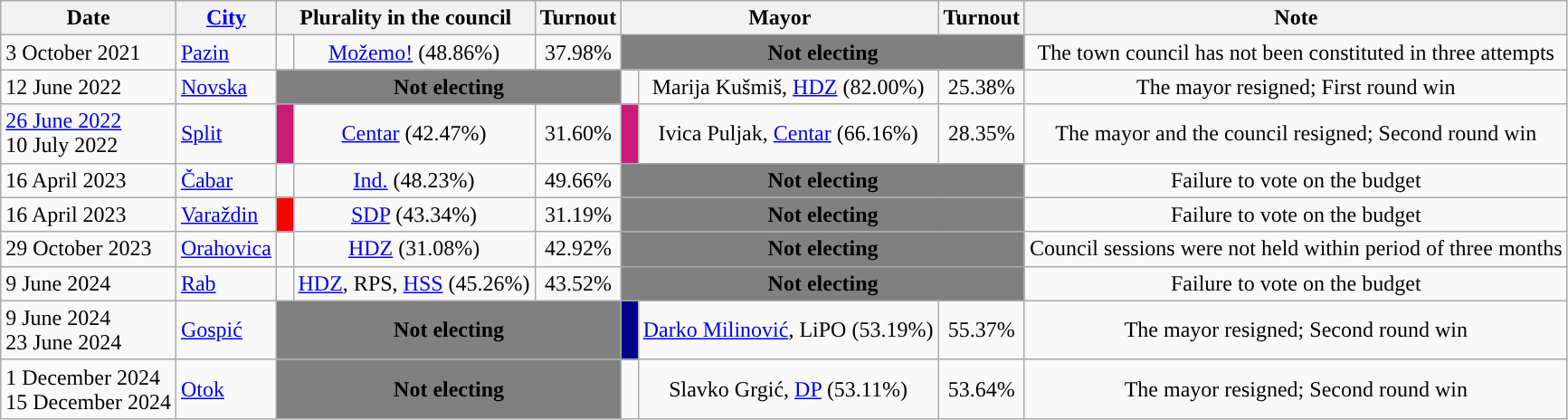<table class="wikitable sortable">
<tr>
<th>Date</th>
<th><a href='#'>City</a></th>
<th colspan=2>Plurality in the council</th>
<th>Turnout</th>
<th colspan=2>Mayor</th>
<th>Turnout</th>
<th class="unsortable">Note</th>
</tr>
<tr>
<td>3 October 2021</td>
<td><a href='#'>Pazin</a></td>
<td width=5px style="background-color:"></td>
<td align=center><a href='#'>Možemo!</a> (48.86%)</td>
<td align=center>37.98%</td>
<td colspan="3"  align=center style="background-color:grey"><strong>Not electing</strong></td>
<td align=center>The town council has not been constituted in three attempts</td>
</tr>
<tr>
<td>12 June 2022</td>
<td><a href='#'>Novska</a></td>
<td colspan="3" align="center" style="background-color:grey"><strong>Not electing</strong></td>
<td align="center" style="background-color:"></td>
<td align="center">Marija Kušmiš, <a href='#'>HDZ</a> (82.00%)</td>
<td align="center">25.38%</td>
<td align="center">The mayor resigned; First round win</td>
</tr>
<tr>
<td><a href='#'>26 June 2022</a><br>10 July 2022</td>
<td><a href='#'>Split</a></td>
<td width="5px" style="background-color:#C81B77"></td>
<td align="center"><a href='#'>Centar</a> (42.47%)</td>
<td align="center">31.60%</td>
<td width="5px" style="background-color:#C81B77"></td>
<td align="center">Ivica Puljak, <a href='#'>Centar</a> (66.16%)</td>
<td align="center">28.35%</td>
<td align="center">The mayor and the council resigned; Second round win</td>
</tr>
<tr>
<td>16 April 2023</td>
<td><a href='#'>Čabar</a></td>
<td width="5px" style="background-color:"></td>
<td align="center"><a href='#'>Ind.</a> (48.23%)</td>
<td align="center">49.66%</td>
<td colspan="3" align=center style="background-color:grey"><strong>Not electing</strong></td>
<td align="center">Failure to vote on the budget</td>
</tr>
<tr>
<td>16 April 2023</td>
<td><a href='#'>Varaždin</a></td>
<td width="5px" style="background-color:red"></td>
<td align="center"><a href='#'>SDP</a> (43.34%)</td>
<td align="center">31.19%</td>
<td colspan="3" align=center style="background-color:grey"><strong>Not electing</strong></td>
<td align="center">Failure to vote on the budget</td>
</tr>
<tr>
<td>29 October 2023</td>
<td><a href='#'>Orahovica</a></td>
<td width="5px" style="background-color:"></td>
<td align="center"><a href='#'>HDZ</a> (31.08%)</td>
<td align="center">42.92%</td>
<td colspan="3" align=center style="background-color:grey"><strong>Not electing</strong></td>
<td align="center">Council sessions were not held within period of three months</td>
</tr>
<tr>
<td>9 June 2024</td>
<td><a href='#'>Rab</a></td>
<td width="5px" style="background-color:"></td>
<td align="center"><a href='#'>HDZ</a>, RPS, <a href='#'>HSS</a> (45.26%)</td>
<td align="center">43.52%</td>
<td colspan="3" align=center style="background-color:grey"><strong>Not electing</strong></td>
<td align="center">Failure to vote on the budget</td>
</tr>
<tr>
<td>9 June 2024<br>23 June 2024</td>
<td><a href='#'>Gospić</a></td>
<td colspan="3" align=center style="background-color:grey"><strong>Not electing</strong></td>
<td width="5px" style="background-color:darkblue"></td>
<td align="center"><a href='#'>Darko Milinović</a>, LiPO (53.19%)</td>
<td align="center">55.37%</td>
<td align="center">The mayor resigned; Second round win</td>
</tr>
<tr>
<td>1 December 2024<br>15 December 2024</td>
<td><a href='#'>Otok</a></td>
<td colspan="3" align=center style="background-color:grey"><strong>Not electing</strong></td>
<td width="5px" style="background-color:"></td>
<td align="center">Slavko Grgić, <a href='#'>DP</a> (53.11%)</td>
<td align="center">53.64%</td>
<td align="center">The mayor resigned; Second round win</td>
</tr>
</table>
